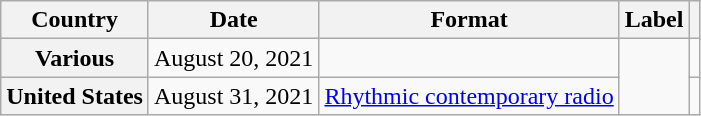<table class="wikitable plainrowheaders" border="1">
<tr>
<th scope="col">Country</th>
<th scope="col">Date</th>
<th scope="col">Format</th>
<th scope="col">Label</th>
<th scope="col"></th>
</tr>
<tr>
<th scope="row">Various</th>
<td>August 20, 2021</td>
<td></td>
<td rowspan="2"></td>
<td style="text-align:center;"></td>
</tr>
<tr>
<th scope="row">United States</th>
<td>August 31, 2021</td>
<td><a href='#'>Rhythmic contemporary radio</a></td>
<td align="center"></td>
</tr>
</table>
